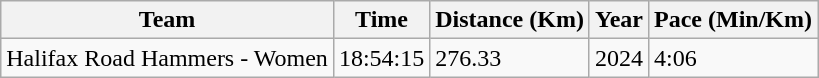<table class="wikitable">
<tr>
<th>Team</th>
<th>Time</th>
<th>Distance (Km)</th>
<th>Year</th>
<th>Pace (Min/Km)</th>
</tr>
<tr>
<td>Halifax Road Hammers - Women</td>
<td>18:54:15</td>
<td>276.33</td>
<td>2024</td>
<td>4:06</td>
</tr>
</table>
